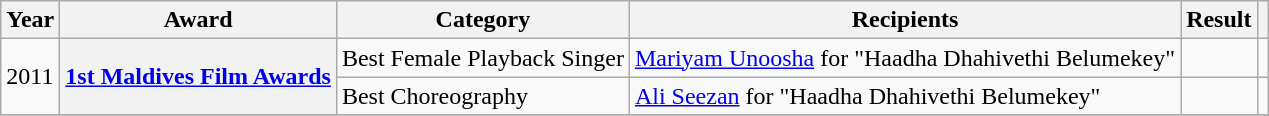<table class="wikitable plainrowheaders sortable">
<tr>
<th scope="col">Year</th>
<th scope="col">Award</th>
<th scope="col">Category</th>
<th scope="col">Recipients</th>
<th scope="col">Result</th>
<th scope="col" class="unsortable"></th>
</tr>
<tr>
<td rowspan="2">2011</td>
<th scope="row" rowspan="2"><a href='#'>1st Maldives Film Awards</a></th>
<td>Best Female Playback Singer</td>
<td><a href='#'>Mariyam Unoosha</a> for "Haadha Dhahivethi Belumekey"</td>
<td></td>
<td style="text-align:center;"></td>
</tr>
<tr>
<td>Best Choreography</td>
<td><a href='#'>Ali Seezan</a> for "Haadha Dhahivethi Belumekey"</td>
<td></td>
<td style="text-align:center;"></td>
</tr>
<tr>
</tr>
</table>
